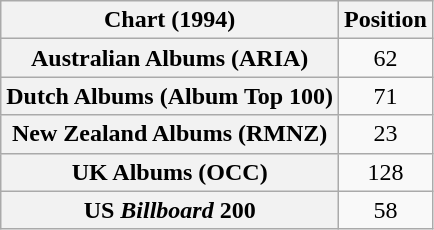<table class="wikitable plainrowheaders sortable">
<tr>
<th>Chart (1994)</th>
<th>Position</th>
</tr>
<tr>
<th scope="row">Australian Albums (ARIA)</th>
<td style="text-align:center;">62</td>
</tr>
<tr>
<th scope="row">Dutch Albums (Album Top 100)</th>
<td style="text-align:center;">71</td>
</tr>
<tr>
<th scope="row">New Zealand Albums (RMNZ)</th>
<td style="text-align:center;">23</td>
</tr>
<tr>
<th scope="row">UK Albums (OCC)</th>
<td style="text-align:center;">128</td>
</tr>
<tr>
<th scope="row">US <em>Billboard</em> 200</th>
<td style="text-align:center;">58</td>
</tr>
</table>
